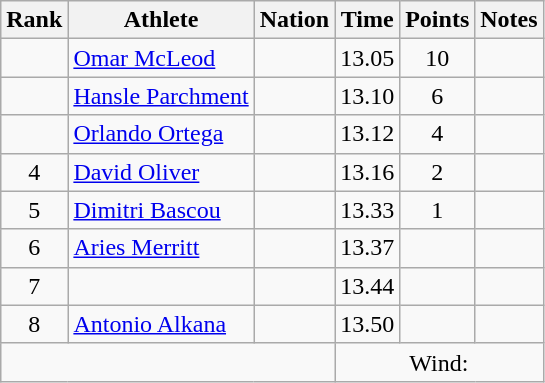<table class="wikitable mw-datatable sortable" style="text-align:center;">
<tr>
<th>Rank</th>
<th>Athlete</th>
<th>Nation</th>
<th>Time</th>
<th>Points</th>
<th>Notes</th>
</tr>
<tr>
<td></td>
<td align=left><a href='#'>Omar McLeod</a></td>
<td align=left></td>
<td>13.05</td>
<td>10</td>
<td></td>
</tr>
<tr>
<td></td>
<td align=left><a href='#'>Hansle Parchment</a></td>
<td align=left></td>
<td>13.10</td>
<td>6</td>
<td></td>
</tr>
<tr>
<td></td>
<td align=left><a href='#'>Orlando Ortega</a></td>
<td align=left></td>
<td>13.12</td>
<td>4</td>
<td></td>
</tr>
<tr>
<td>4</td>
<td align=left><a href='#'>David Oliver</a></td>
<td align=left></td>
<td>13.16</td>
<td>2</td>
<td></td>
</tr>
<tr>
<td>5</td>
<td align=left><a href='#'>Dimitri Bascou</a></td>
<td align=left></td>
<td>13.33</td>
<td>1</td>
<td></td>
</tr>
<tr>
<td>6</td>
<td align=left><a href='#'>Aries Merritt</a></td>
<td align=left></td>
<td>13.37</td>
<td></td>
<td></td>
</tr>
<tr>
<td>7</td>
<td align=left></td>
<td align=left></td>
<td>13.44</td>
<td></td>
<td></td>
</tr>
<tr>
<td>8</td>
<td align=left><a href='#'>Antonio Alkana</a></td>
<td align=left></td>
<td>13.50</td>
<td></td>
<td></td>
</tr>
<tr class="sortbottom">
<td colspan=3></td>
<td colspan=3>Wind: </td>
</tr>
</table>
